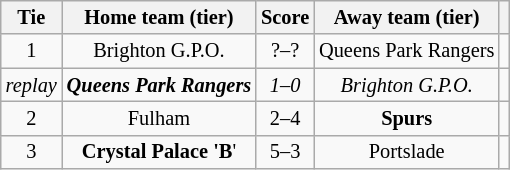<table class="wikitable" style="text-align:center; font-size:85%">
<tr>
<th>Tie</th>
<th>Home team (tier)</th>
<th>Score</th>
<th>Away team (tier)</th>
<th></th>
</tr>
<tr>
<td align="center">1</td>
<td>Brighton G.P.O.</td>
<td align="center">?–? </td>
<td>Queens Park Rangers</td>
<td></td>
</tr>
<tr>
<td align="center"><em>replay</em></td>
<td><strong><em>Queens Park Rangers</em></strong></td>
<td align="center"><em>1–0</em></td>
<td><em>Brighton G.P.O.</em></td>
<td></td>
</tr>
<tr>
<td align="center">2</td>
<td>Fulham</td>
<td align="center">2–4</td>
<td><strong>Spurs</strong></td>
<td></td>
</tr>
<tr>
<td align="center">3</td>
<td><strong>Crystal Palace 'B</strong>'</td>
<td align="center">5–3</td>
<td>Portslade</td>
<td></td>
</tr>
</table>
